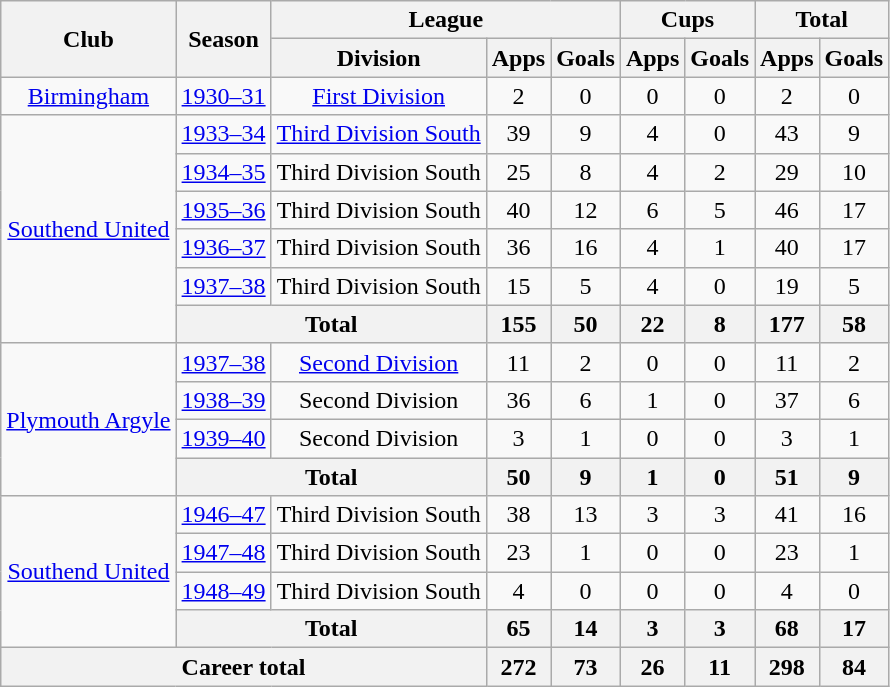<table class="wikitable" style="text-align: center;">
<tr>
<th rowspan="2">Club</th>
<th rowspan="2">Season</th>
<th colspan="3">League</th>
<th colspan="2">Cups</th>
<th colspan="2">Total</th>
</tr>
<tr>
<th>Division</th>
<th>Apps</th>
<th>Goals</th>
<th>Apps</th>
<th>Goals</th>
<th>Apps</th>
<th>Goals</th>
</tr>
<tr>
<td><a href='#'>Birmingham</a></td>
<td><a href='#'>1930–31</a></td>
<td><a href='#'>First Division</a></td>
<td>2</td>
<td>0</td>
<td>0</td>
<td>0</td>
<td>2</td>
<td>0</td>
</tr>
<tr>
<td rowspan="6"><a href='#'>Southend United</a></td>
<td><a href='#'>1933–34</a></td>
<td><a href='#'>Third Division South</a></td>
<td>39</td>
<td>9</td>
<td>4</td>
<td>0</td>
<td>43</td>
<td>9</td>
</tr>
<tr>
<td><a href='#'>1934–35</a></td>
<td>Third Division South</td>
<td>25</td>
<td>8</td>
<td>4</td>
<td>2</td>
<td>29</td>
<td>10</td>
</tr>
<tr>
<td><a href='#'>1935–36</a></td>
<td>Third Division South</td>
<td>40</td>
<td>12</td>
<td>6</td>
<td>5</td>
<td>46</td>
<td>17</td>
</tr>
<tr>
<td><a href='#'>1936–37</a></td>
<td>Third Division South</td>
<td>36</td>
<td>16</td>
<td>4</td>
<td>1</td>
<td>40</td>
<td>17</td>
</tr>
<tr>
<td><a href='#'>1937–38</a></td>
<td>Third Division South</td>
<td>15</td>
<td>5</td>
<td>4</td>
<td>0</td>
<td>19</td>
<td>5</td>
</tr>
<tr>
<th colspan="2">Total</th>
<th>155</th>
<th>50</th>
<th>22</th>
<th>8</th>
<th>177</th>
<th>58</th>
</tr>
<tr>
<td rowspan="4"><a href='#'>Plymouth Argyle</a></td>
<td><a href='#'>1937–38</a></td>
<td><a href='#'>Second Division</a></td>
<td>11</td>
<td>2</td>
<td>0</td>
<td>0</td>
<td>11</td>
<td>2</td>
</tr>
<tr>
<td><a href='#'>1938–39</a></td>
<td>Second Division</td>
<td>36</td>
<td>6</td>
<td>1</td>
<td>0</td>
<td>37</td>
<td>6</td>
</tr>
<tr>
<td><a href='#'>1939–40</a></td>
<td>Second Division</td>
<td>3</td>
<td>1</td>
<td>0</td>
<td>0</td>
<td>3</td>
<td>1</td>
</tr>
<tr>
<th colspan="2">Total</th>
<th>50</th>
<th>9</th>
<th>1</th>
<th>0</th>
<th>51</th>
<th>9</th>
</tr>
<tr>
<td rowspan="4"><a href='#'>Southend United</a></td>
<td><a href='#'>1946–47</a></td>
<td>Third Division South</td>
<td>38</td>
<td>13</td>
<td>3</td>
<td>3</td>
<td>41</td>
<td>16</td>
</tr>
<tr>
<td><a href='#'>1947–48</a></td>
<td>Third Division South</td>
<td>23</td>
<td>1</td>
<td>0</td>
<td>0</td>
<td>23</td>
<td>1</td>
</tr>
<tr>
<td><a href='#'>1948–49</a></td>
<td>Third Division South</td>
<td>4</td>
<td>0</td>
<td>0</td>
<td>0</td>
<td>4</td>
<td>0</td>
</tr>
<tr>
<th colspan="2">Total</th>
<th>65</th>
<th>14</th>
<th>3</th>
<th>3</th>
<th>68</th>
<th>17</th>
</tr>
<tr>
<th colspan="3">Career total</th>
<th>272</th>
<th>73</th>
<th>26</th>
<th>11</th>
<th>298</th>
<th>84</th>
</tr>
</table>
